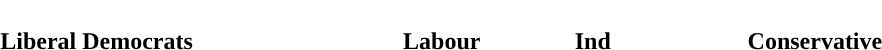<table style="width:60%; text-align:center;">
<tr style="color:white;">
<td style="background:"><strong>20</strong></td>
<td style="background:"><strong>9</strong></td>
<td style="background:"><strong>3</strong></td>
<td style="background:"><strong>27</strong></td>
</tr>
<tr>
<td><span><strong>Liberal Democrats</strong></span></td>
<td><span><strong>Labour</strong></span></td>
<td><span><strong>Ind</strong></span></td>
<td><span><strong>Conservative</strong></span></td>
</tr>
</table>
